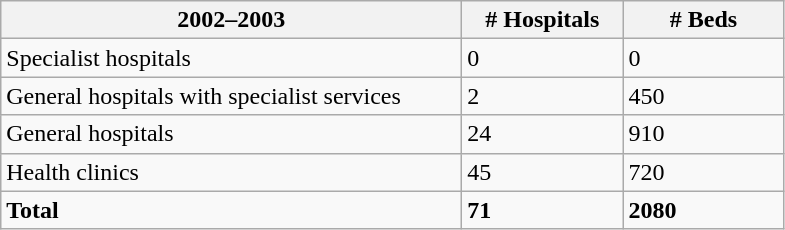<table class="wikitable sortable" border="1">
<tr>
<th width="300">2002–2003</th>
<th width="100"># Hospitals</th>
<th width="100"># Beds</th>
</tr>
<tr>
<td>Specialist hospitals</td>
<td>0</td>
<td>0</td>
</tr>
<tr>
<td>General hospitals with specialist services</td>
<td>2</td>
<td>450</td>
</tr>
<tr>
<td>General hospitals</td>
<td>24</td>
<td>910</td>
</tr>
<tr>
<td>Health clinics</td>
<td>45</td>
<td>720</td>
</tr>
<tr class="sortbottom">
<td><strong>Total</strong></td>
<td><strong>71</strong></td>
<td><strong>2080</strong></td>
</tr>
</table>
